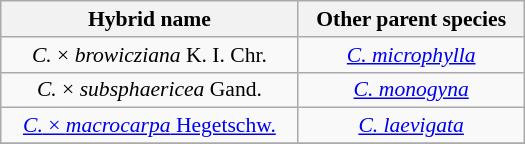<table class="wikitable" style="float: right; text-align:center; font-size:90%;width:350px;margin:0 0 0.5em 1em;">
<tr>
<th>Hybrid name</th>
<th>Other parent species</th>
</tr>
<tr>
<td><em>C.</em> × <em>browicziana</em> K. I. Chr.</td>
<td><em><a href='#'>C. microphylla</a></em></td>
</tr>
<tr>
<td><em>C.</em> × <em>subsphaericea</em> Gand.</td>
<td><em><a href='#'>C. monogyna</a></em></td>
</tr>
<tr>
<td><a href='#'><em>C.</em> × <em>macrocarpa</em> Hegetschw.</a></td>
<td><em><a href='#'>C. laevigata</a></em></td>
</tr>
<tr>
</tr>
</table>
